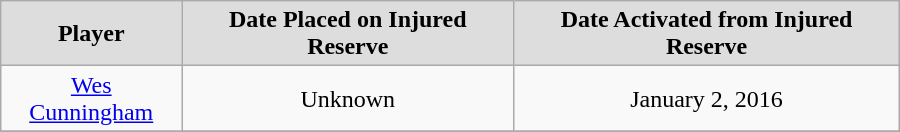<table class="wikitable" style="text-align: center; width: 600px; height: 40px;">
<tr align="center" bgcolor="#dddddd">
<td><strong>Player</strong></td>
<td><strong>Date Placed on Injured Reserve</strong></td>
<td><strong>Date Activated from Injured Reserve</strong></td>
</tr>
<tr>
<td><a href='#'>Wes Cunningham</a></td>
<td>Unknown</td>
<td>January 2, 2016</td>
</tr>
<tr>
</tr>
</table>
